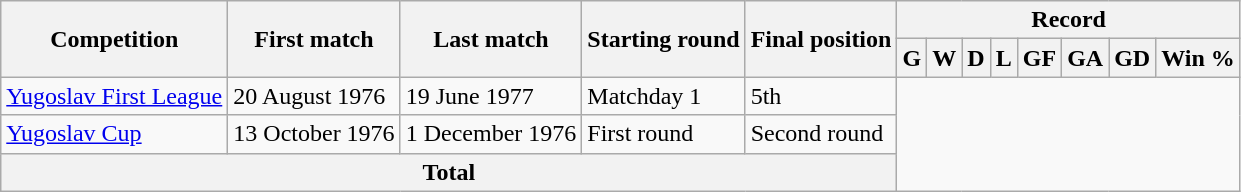<table class="wikitable" style="text-align: center">
<tr>
<th rowspan="2">Competition</th>
<th rowspan="2">First match</th>
<th rowspan="2">Last match</th>
<th rowspan="2">Starting round</th>
<th rowspan="2">Final position</th>
<th colspan="8">Record</th>
</tr>
<tr>
<th>G</th>
<th>W</th>
<th>D</th>
<th>L</th>
<th>GF</th>
<th>GA</th>
<th>GD</th>
<th>Win %</th>
</tr>
<tr>
<td align=left><a href='#'>Yugoslav First League</a></td>
<td align=left>20 August 1976</td>
<td align=left>19 June 1977</td>
<td align=left>Matchday 1</td>
<td align=left>5th<br></td>
</tr>
<tr>
<td align=left><a href='#'>Yugoslav Cup</a></td>
<td align=left>13 October 1976</td>
<td align=left>1 December 1976</td>
<td align=left>First round</td>
<td align=left>Second round<br></td>
</tr>
<tr>
<th colspan="5">Total<br></th>
</tr>
</table>
